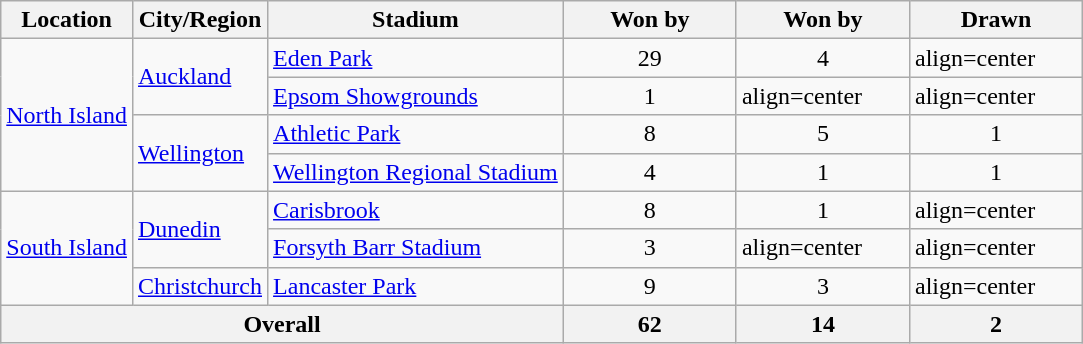<table class="wikitable">
<tr>
<th>Location</th>
<th>City/Region</th>
<th>Stadium</th>
<th width=108px>Won by </th>
<th width=108px>Won by </th>
<th width=108px>Drawn</th>
</tr>
<tr>
<td rowspan=4><a href='#'>North Island</a></td>
<td rowspan=2><a href='#'>Auckland</a></td>
<td><a href='#'>Eden Park</a></td>
<td align=center>29</td>
<td align=center>4</td>
<td>align=center </td>
</tr>
<tr>
<td><a href='#'>Epsom Showgrounds</a></td>
<td align=center>1</td>
<td>align=center </td>
<td>align=center </td>
</tr>
<tr>
<td rowspan=2><a href='#'>Wellington</a></td>
<td><a href='#'>Athletic Park</a></td>
<td align=center>8</td>
<td align=center>5</td>
<td align=center>1</td>
</tr>
<tr>
<td><a href='#'>Wellington Regional Stadium</a></td>
<td align=center>4</td>
<td align=center>1</td>
<td align=center>1</td>
</tr>
<tr>
<td rowspan=3><a href='#'>South Island</a></td>
<td rowspan=2><a href='#'>Dunedin</a></td>
<td><a href='#'>Carisbrook</a></td>
<td align=center>8</td>
<td align=center>1</td>
<td>align=center </td>
</tr>
<tr>
<td><a href='#'>Forsyth Barr Stadium</a></td>
<td align=center>3</td>
<td>align=center </td>
<td>align=center </td>
</tr>
<tr>
<td><a href='#'>Christchurch</a></td>
<td><a href='#'>Lancaster Park</a></td>
<td align=center>9</td>
<td align=center>3</td>
<td>align=center </td>
</tr>
<tr>
<th colspan=3>Overall</th>
<th align=center>62</th>
<th align=center>14</th>
<th align=center>2</th>
</tr>
</table>
